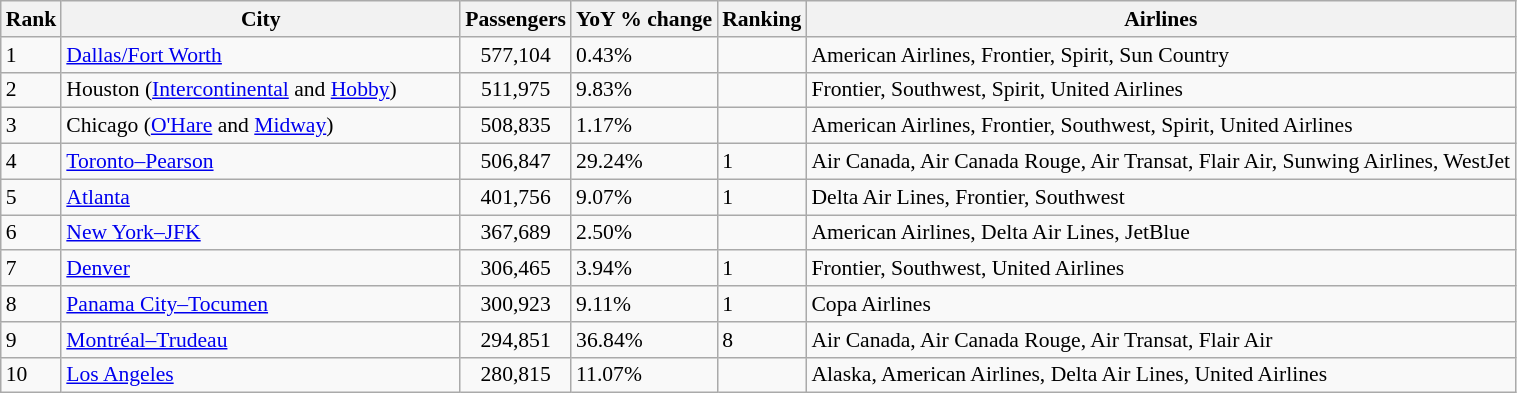<table class="wikitable" style="font-size: 90%" width="align=">
<tr>
<th>Rank</th>
<th style=width:18em>City</th>
<th>Passengers</th>
<th>YoY % change</th>
<th>Ranking</th>
<th>Airlines</th>
</tr>
<tr>
<td>1</td>
<td><a href='#'>Dallas/Fort Worth</a></td>
<td align="center">577,104</td>
<td> 0.43%</td>
<td></td>
<td>American Airlines, Frontier, Spirit, Sun Country</td>
</tr>
<tr>
<td>2</td>
<td>Houston (<a href='#'>Intercontinental</a> and <a href='#'>Hobby</a>)</td>
<td align="center">511,975</td>
<td> 9.83%</td>
<td></td>
<td>Frontier, Southwest, Spirit, United Airlines</td>
</tr>
<tr>
<td>3</td>
<td>Chicago (<a href='#'>O'Hare</a> and <a href='#'>Midway</a>)</td>
<td align="center">508,835</td>
<td> 1.17%</td>
<td></td>
<td>American Airlines, Frontier, Southwest, Spirit, United Airlines</td>
</tr>
<tr>
<td>4</td>
<td><a href='#'>Toronto–Pearson</a></td>
<td align="center">506,847</td>
<td> 29.24%</td>
<td> 1</td>
<td>Air Canada, Air Canada Rouge, Air Transat, Flair Air, Sunwing Airlines, WestJet</td>
</tr>
<tr>
<td>5</td>
<td><a href='#'>Atlanta</a></td>
<td align="center">401,756</td>
<td> 9.07%</td>
<td> 1</td>
<td>Delta Air Lines, Frontier, Southwest</td>
</tr>
<tr>
<td>6</td>
<td><a href='#'>New York–JFK</a></td>
<td align="center">367,689</td>
<td> 2.50%</td>
<td></td>
<td>American Airlines, Delta Air Lines, JetBlue</td>
</tr>
<tr>
<td>7</td>
<td><a href='#'>Denver</a></td>
<td align="center">306,465</td>
<td> 3.94%</td>
<td> 1</td>
<td>Frontier, Southwest, United Airlines</td>
</tr>
<tr>
<td>8</td>
<td><a href='#'>Panama City–Tocumen</a></td>
<td align="center">300,923</td>
<td> 9.11%</td>
<td> 1</td>
<td>Copa Airlines</td>
</tr>
<tr>
<td>9</td>
<td><a href='#'>Montréal–Trudeau</a></td>
<td align="center">294,851</td>
<td> 36.84%</td>
<td> 8</td>
<td>Air Canada, Air Canada Rouge, Air Transat, Flair Air</td>
</tr>
<tr>
<td>10</td>
<td><a href='#'>Los Angeles</a></td>
<td align="center">280,815</td>
<td> 11.07%</td>
<td></td>
<td>Alaska, American Airlines, Delta Air Lines, United Airlines</td>
</tr>
</table>
